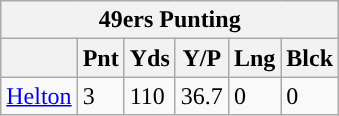<table class="wikitable">
<tr>
<th colspan="6">49ers Punting</th>
</tr>
<tr>
<th></th>
<th>Pnt</th>
<th>Yds</th>
<th>Y/P</th>
<th>Lng</th>
<th>Blck</th>
</tr>
<tr>
<td><a href='#'>Helton</a></td>
<td>3</td>
<td>110</td>
<td>36.7</td>
<td>0</td>
<td>0</td>
</tr>
</table>
